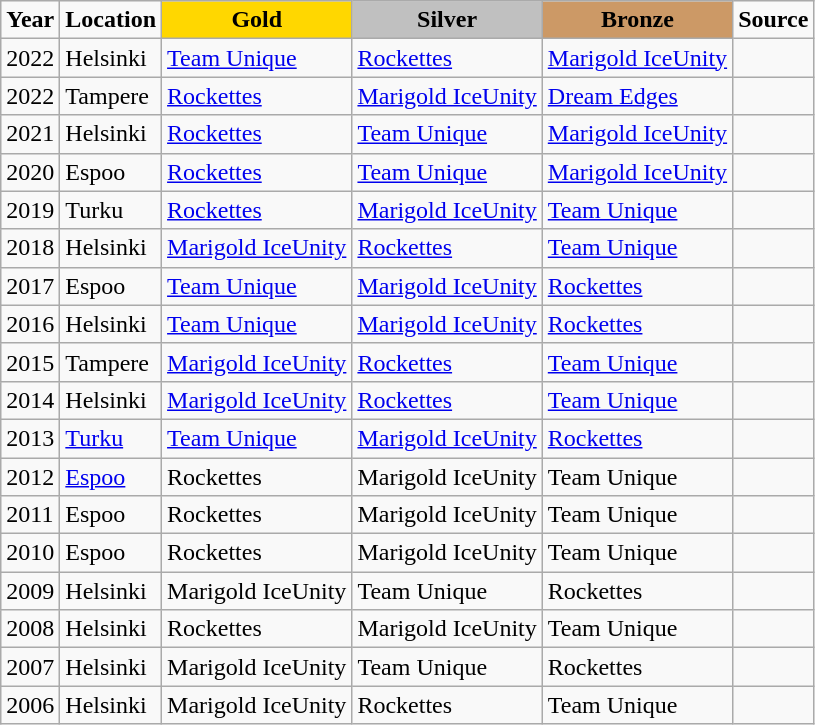<table class="wikitable sortable">
<tr style="text-align:center;">
<td><strong>Year</strong></td>
<td><strong>Location</strong></td>
<td style="background:gold;"><strong>Gold</strong></td>
<td style="background:silver;"><strong>Silver</strong></td>
<td style="background:#c96;"><strong>Bronze</strong></td>
<td><strong>Source</strong></td>
</tr>
<tr>
<td>2022</td>
<td>Helsinki</td>
<td><a href='#'>Team Unique</a></td>
<td><a href='#'>Rockettes</a></td>
<td><a href='#'>Marigold IceUnity</a></td>
<td align=center></td>
</tr>
<tr>
<td>2022</td>
<td>Tampere</td>
<td><a href='#'>Rockettes</a></td>
<td><a href='#'>Marigold IceUnity</a></td>
<td><a href='#'>Dream Edges</a></td>
<td align=center></td>
</tr>
<tr>
<td>2021</td>
<td>Helsinki</td>
<td><a href='#'>Rockettes</a></td>
<td><a href='#'>Team Unique</a></td>
<td><a href='#'>Marigold IceUnity</a></td>
<td align=center></td>
</tr>
<tr>
<td>2020</td>
<td>Espoo</td>
<td><a href='#'>Rockettes</a></td>
<td><a href='#'>Team Unique</a></td>
<td><a href='#'>Marigold IceUnity</a></td>
<td align=center></td>
</tr>
<tr>
<td>2019</td>
<td>Turku</td>
<td><a href='#'>Rockettes</a></td>
<td><a href='#'>Marigold IceUnity</a></td>
<td><a href='#'>Team Unique</a></td>
<td align=center></td>
</tr>
<tr>
<td>2018</td>
<td>Helsinki</td>
<td><a href='#'>Marigold IceUnity</a></td>
<td><a href='#'>Rockettes</a></td>
<td><a href='#'>Team Unique</a></td>
<td align=center></td>
</tr>
<tr>
<td>2017</td>
<td>Espoo</td>
<td><a href='#'>Team Unique</a></td>
<td><a href='#'>Marigold IceUnity</a></td>
<td><a href='#'>Rockettes</a></td>
<td align=center></td>
</tr>
<tr>
<td>2016</td>
<td>Helsinki</td>
<td><a href='#'>Team Unique</a></td>
<td><a href='#'>Marigold IceUnity</a></td>
<td><a href='#'>Rockettes</a></td>
<td align=center></td>
</tr>
<tr>
<td>2015</td>
<td>Tampere</td>
<td><a href='#'>Marigold IceUnity</a></td>
<td><a href='#'>Rockettes</a></td>
<td><a href='#'>Team Unique</a></td>
<td align=center></td>
</tr>
<tr>
<td>2014</td>
<td>Helsinki</td>
<td><a href='#'>Marigold IceUnity</a></td>
<td><a href='#'>Rockettes</a></td>
<td><a href='#'>Team Unique</a></td>
<td align=center></td>
</tr>
<tr>
<td>2013</td>
<td><a href='#'>Turku</a></td>
<td><a href='#'>Team Unique</a></td>
<td><a href='#'>Marigold IceUnity</a></td>
<td><a href='#'>Rockettes</a></td>
<td align=center></td>
</tr>
<tr>
<td>2012</td>
<td><a href='#'>Espoo</a></td>
<td>Rockettes</td>
<td>Marigold IceUnity</td>
<td>Team Unique</td>
<td align=center></td>
</tr>
<tr>
<td>2011</td>
<td>Espoo</td>
<td>Rockettes</td>
<td>Marigold IceUnity</td>
<td>Team Unique</td>
<td align=center></td>
</tr>
<tr>
<td>2010</td>
<td>Espoo</td>
<td>Rockettes</td>
<td>Marigold IceUnity</td>
<td>Team Unique</td>
<td align=center></td>
</tr>
<tr>
<td>2009</td>
<td>Helsinki</td>
<td>Marigold IceUnity</td>
<td>Team Unique</td>
<td>Rockettes</td>
<td align=center></td>
</tr>
<tr>
<td>2008</td>
<td>Helsinki</td>
<td>Rockettes</td>
<td>Marigold IceUnity</td>
<td>Team Unique</td>
<td align=center></td>
</tr>
<tr>
<td>2007</td>
<td>Helsinki</td>
<td>Marigold IceUnity</td>
<td>Team Unique</td>
<td>Rockettes</td>
<td align=center></td>
</tr>
<tr>
<td>2006</td>
<td>Helsinki</td>
<td>Marigold IceUnity</td>
<td>Rockettes</td>
<td>Team Unique</td>
<td align=center></td>
</tr>
</table>
